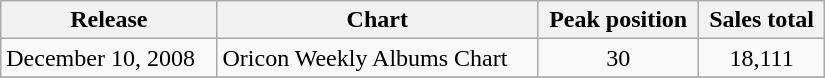<table class="wikitable" width="550px">
<tr>
<th>Release</th>
<th>Chart</th>
<th>Peak position</th>
<th>Sales total</th>
</tr>
<tr>
<td>December 10, 2008</td>
<td>Oricon Weekly Albums Chart</td>
<td align="center">30</td>
<td align="center">18,111</td>
</tr>
<tr>
</tr>
</table>
